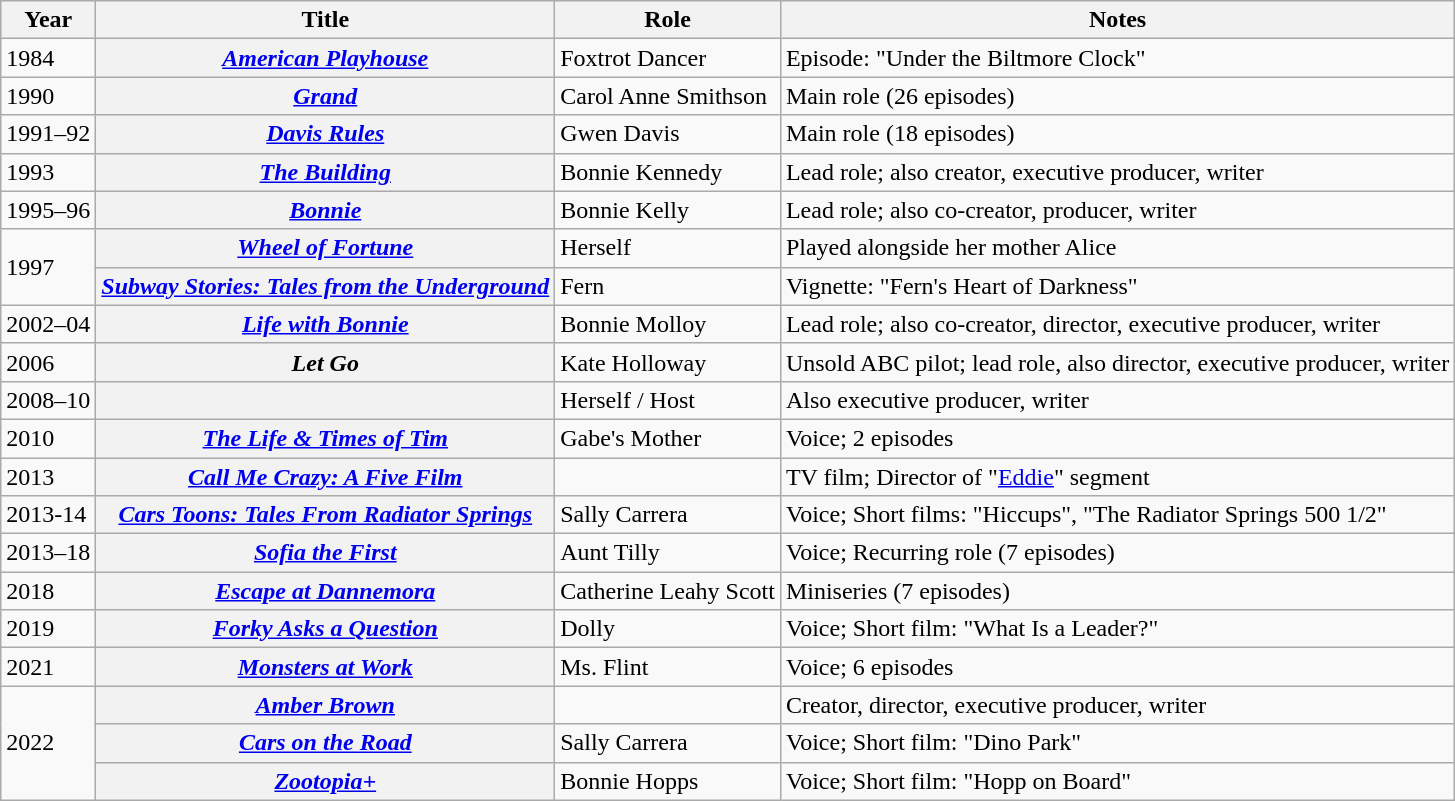<table class="wikitable plainrowheaders sortable">
<tr>
<th scope="col">Year</th>
<th scope="col">Title</th>
<th scope="col">Role</th>
<th scope="col" class="unsortable">Notes</th>
</tr>
<tr>
<td>1984</td>
<th scope="row"><em><a href='#'>American Playhouse</a></em></th>
<td>Foxtrot Dancer</td>
<td>Episode: "Under the Biltmore Clock"</td>
</tr>
<tr>
<td>1990</td>
<th scope="row"><em><a href='#'>Grand</a></em></th>
<td>Carol Anne Smithson</td>
<td>Main role (26 episodes)</td>
</tr>
<tr>
<td>1991–92</td>
<th scope="row"><em><a href='#'>Davis Rules</a></em></th>
<td>Gwen Davis</td>
<td>Main role (18 episodes)</td>
</tr>
<tr>
<td>1993</td>
<th scope="row"><em><a href='#'>The Building</a></em></th>
<td>Bonnie Kennedy</td>
<td>Lead role; also creator, executive producer, writer</td>
</tr>
<tr>
<td>1995–96</td>
<th scope="row"><em><a href='#'>Bonnie</a></em></th>
<td>Bonnie Kelly</td>
<td>Lead role; also co-creator, producer, writer</td>
</tr>
<tr>
<td rowspan="2">1997</td>
<th scope="row"><em><a href='#'>Wheel of Fortune</a></em></th>
<td>Herself</td>
<td>Played alongside her mother Alice</td>
</tr>
<tr>
<th scope="row"><em><a href='#'>Subway Stories: Tales from the Underground</a></em></th>
<td>Fern</td>
<td>Vignette: "Fern's Heart of Darkness"</td>
</tr>
<tr>
<td>2002–04</td>
<th scope="row"><em><a href='#'>Life with Bonnie</a></em></th>
<td>Bonnie Molloy</td>
<td>Lead role; also co-creator, director, executive producer, writer</td>
</tr>
<tr>
<td>2006</td>
<th scope="row"><em>Let Go</em></th>
<td>Kate Holloway</td>
<td>Unsold ABC pilot; lead role, also director, executive producer, writer</td>
</tr>
<tr>
<td>2008–10</td>
<th scope="row"><em></em></th>
<td>Herself / Host</td>
<td>Also executive producer, writer</td>
</tr>
<tr>
<td>2010</td>
<th scope="row"><em><a href='#'>The Life & Times of Tim</a></em></th>
<td>Gabe's Mother</td>
<td>Voice; 2 episodes</td>
</tr>
<tr>
<td>2013</td>
<th scope="row"><em><a href='#'>Call Me Crazy: A Five Film</a></em></th>
<td></td>
<td>TV film; Director of "<a href='#'>Eddie</a>" segment</td>
</tr>
<tr>
<td>2013-14</td>
<th scope="row"><em><a href='#'>Cars Toons: Tales From Radiator Springs</a></em></th>
<td>Sally Carrera</td>
<td>Voice; Short films: "Hiccups", "The Radiator Springs 500 1/2"</td>
</tr>
<tr>
<td>2013–18</td>
<th scope="row"><em><a href='#'>Sofia the First</a></em></th>
<td>Aunt Tilly</td>
<td>Voice; Recurring role (7 episodes)</td>
</tr>
<tr>
<td>2018</td>
<th scope="row"><em><a href='#'>Escape at Dannemora</a></em></th>
<td>Catherine Leahy Scott</td>
<td>Miniseries (7 episodes)</td>
</tr>
<tr>
<td>2019</td>
<th scope="row"><em><a href='#'>Forky Asks a Question</a></em></th>
<td>Dolly</td>
<td>Voice; Short film: "What Is a Leader?"</td>
</tr>
<tr>
<td>2021</td>
<th scope="row"><em><a href='#'>Monsters at Work</a></em></th>
<td>Ms. Flint</td>
<td>Voice; 6 episodes</td>
</tr>
<tr>
<td rowspan="3">2022</td>
<th scope="row"><em><a href='#'>Amber Brown</a></em></th>
<td></td>
<td>Creator, director, executive producer, writer</td>
</tr>
<tr>
<th scope="row"><em><a href='#'>Cars on the Road</a></em></th>
<td>Sally Carrera</td>
<td>Voice; Short film: "Dino Park"</td>
</tr>
<tr>
<th scope="row"><em><a href='#'>Zootopia+</a></em></th>
<td>Bonnie Hopps</td>
<td>Voice; Short film: "Hopp on Board"</td>
</tr>
</table>
